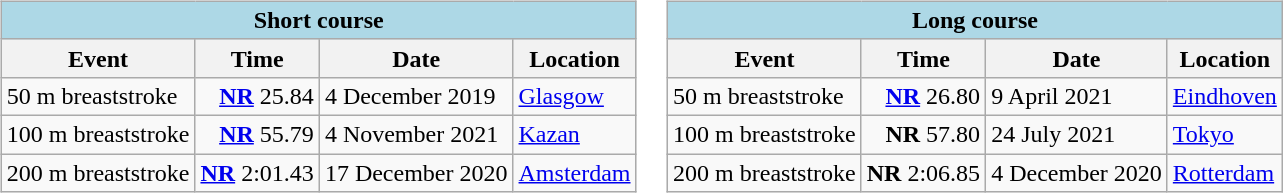<table>
<tr>
<td style="vertical-align:top; text-align:left;"><br><table class="wikitable" |>
<tr>
<th colspan="4" style="background: #add8e6;">Short course</th>
</tr>
<tr>
<th>Event</th>
<th>Time</th>
<th>Date</th>
<th>Location</th>
</tr>
<tr>
<td>50 m breaststroke</td>
<td align="right"><strong><a href='#'>NR</a></strong> 25.84</td>
<td>4 December 2019</td>
<td><a href='#'>Glasgow</a></td>
</tr>
<tr>
<td>100 m breaststroke</td>
<td align="right"><strong><a href='#'>NR</a></strong> 55.79</td>
<td>4 November 2021</td>
<td><a href='#'>Kazan</a></td>
</tr>
<tr>
<td>200 m breaststroke</td>
<td align="right"><strong><a href='#'>NR</a></strong> 2:01.43</td>
<td>17 December 2020</td>
<td><a href='#'>Amsterdam</a></td>
</tr>
</table>
</td>
<td valign=top align=left><br><table class="wikitable" |>
<tr>
<th colspan="4" style="background: #add8e6;">Long course</th>
</tr>
<tr>
<th>Event</th>
<th>Time</th>
<th>Date</th>
<th>Location</th>
</tr>
<tr>
<td>50 m breaststroke</td>
<td align="right"><strong><a href='#'>NR</a></strong> 26.80</td>
<td>9 April 2021</td>
<td><a href='#'>Eindhoven</a></td>
</tr>
<tr>
<td>100 m breaststroke</td>
<td align="right"><strong>NR</strong> 57.80</td>
<td>24 July 2021</td>
<td><a href='#'>Tokyo</a></td>
</tr>
<tr>
<td>200 m breaststroke</td>
<td align="right"><strong>NR</strong> 2:06.85</td>
<td>4 December 2020</td>
<td><a href='#'>Rotterdam</a></td>
</tr>
</table>
</td>
</tr>
</table>
